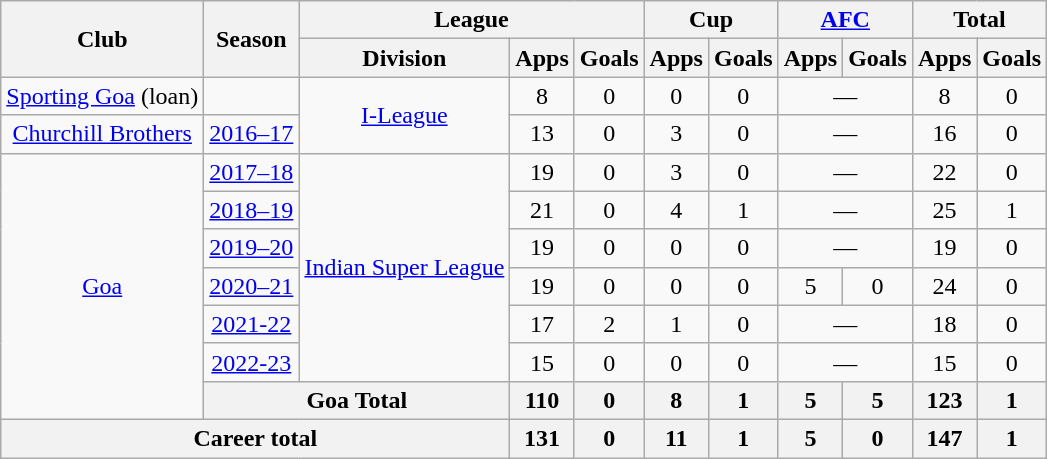<table class="wikitable" style="text-align: center;">
<tr>
<th rowspan="2">Club</th>
<th rowspan="2">Season</th>
<th colspan="3">League</th>
<th colspan="2">Cup</th>
<th colspan="2"><a href='#'>AFC</a></th>
<th colspan="2">Total</th>
</tr>
<tr>
<th>Division</th>
<th>Apps</th>
<th>Goals</th>
<th>Apps</th>
<th>Goals</th>
<th>Apps</th>
<th>Goals</th>
<th>Apps</th>
<th>Goals</th>
</tr>
<tr>
<td rowspan="1"><a href='#'>Sporting Goa</a> (loan)</td>
<td></td>
<td rowspan="2"><a href='#'>I-League</a></td>
<td>8</td>
<td>0</td>
<td>0</td>
<td>0</td>
<td colspan="2">—</td>
<td>8</td>
<td>0</td>
</tr>
<tr>
<td rowspan="1"><a href='#'>Churchill Brothers</a></td>
<td><a href='#'>2016–17</a></td>
<td>13</td>
<td>0</td>
<td>3</td>
<td>0</td>
<td colspan="2">—</td>
<td>16</td>
<td>0</td>
</tr>
<tr>
<td rowspan="7"><a href='#'>Goa</a></td>
<td><a href='#'>2017–18</a></td>
<td rowspan="6"><a href='#'>Indian Super League</a></td>
<td>19</td>
<td>0</td>
<td>3</td>
<td>0</td>
<td colspan="2">—</td>
<td>22</td>
<td>0</td>
</tr>
<tr>
<td><a href='#'>2018–19</a></td>
<td>21</td>
<td>0</td>
<td>4</td>
<td>1</td>
<td colspan="2">—</td>
<td>25</td>
<td>1</td>
</tr>
<tr>
<td><a href='#'>2019–20</a></td>
<td>19</td>
<td>0</td>
<td>0</td>
<td>0</td>
<td colspan="2">—</td>
<td>19</td>
<td>0</td>
</tr>
<tr>
<td><a href='#'>2020–21</a></td>
<td>19</td>
<td>0</td>
<td>0</td>
<td>0</td>
<td>5</td>
<td>0</td>
<td>24</td>
<td>0</td>
</tr>
<tr>
<td><a href='#'>2021-22</a></td>
<td>17</td>
<td>2</td>
<td>1</td>
<td>0</td>
<td colspan="2">—</td>
<td>18</td>
<td>0</td>
</tr>
<tr>
<td><a href='#'>2022-23</a></td>
<td>15</td>
<td>0</td>
<td>0</td>
<td>0</td>
<td colspan="2">—</td>
<td>15</td>
<td>0</td>
</tr>
<tr>
<th colspan="2">Goa Total</th>
<th>110</th>
<th>0</th>
<th>8</th>
<th>1</th>
<th>5</th>
<th>5</th>
<th>123</th>
<th>1</th>
</tr>
<tr>
<th colspan="3">Career total</th>
<th>131</th>
<th>0</th>
<th>11</th>
<th>1</th>
<th>5</th>
<th>0</th>
<th>147</th>
<th>1</th>
</tr>
</table>
